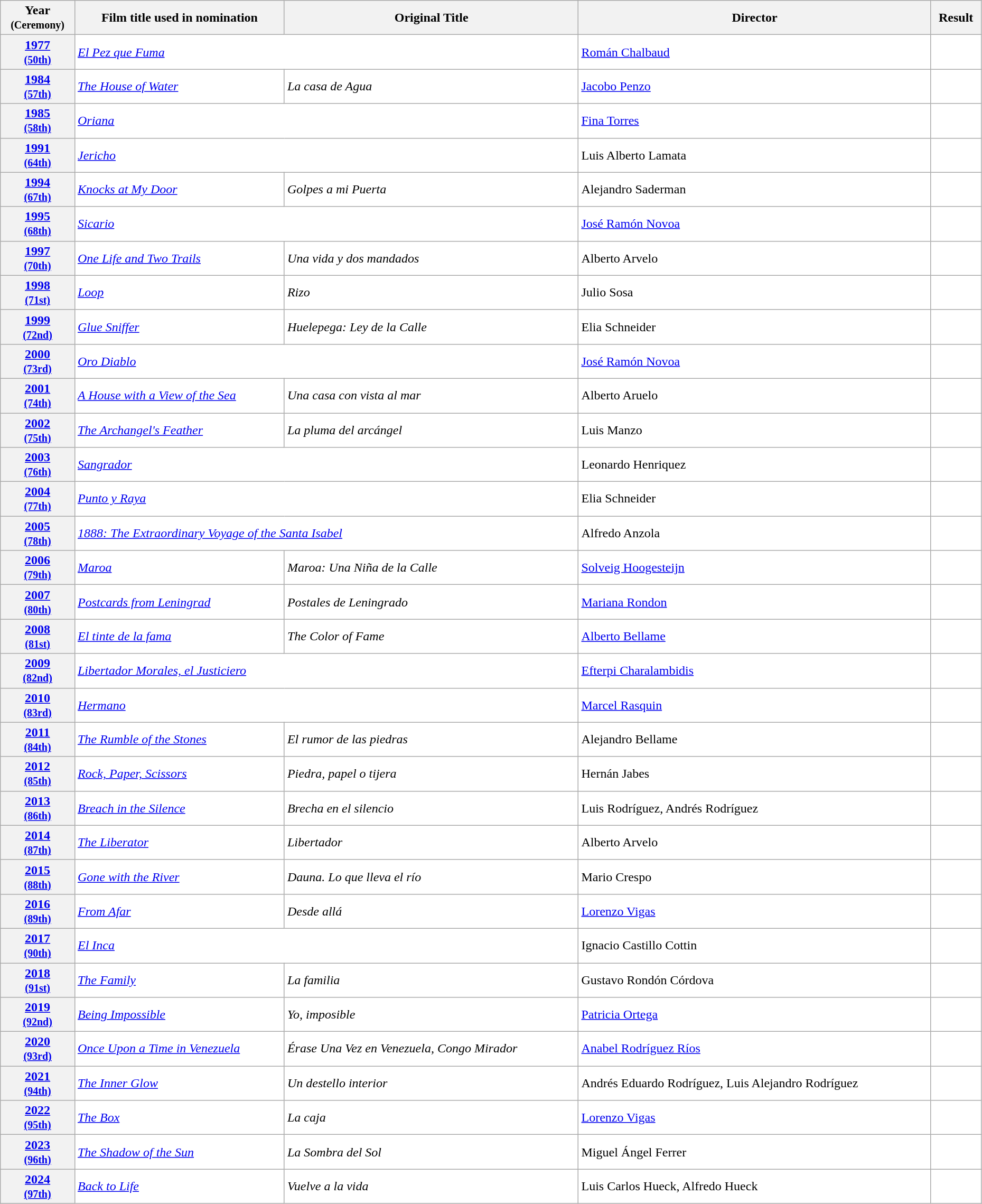<table class="wikitable sortable"  style="width:98%; background:#fff;">
<tr>
<th>Year<br><small>(Ceremony)</small></th>
<th>Film title used in nomination</th>
<th>Original Title</th>
<th>Director</th>
<th>Result</th>
</tr>
<tr>
<th align="center"><a href='#'>1977</a><br><small><a href='#'>(50th)</a></small></th>
<td colspan="2"><em><a href='#'>El Pez que Fuma</a></em></td>
<td><a href='#'>Román Chalbaud</a></td>
<td></td>
</tr>
<tr>
<th align="center"><a href='#'>1984</a><br><small><a href='#'>(57th)</a></small></th>
<td><em><a href='#'>The House of Water</a></em></td>
<td><em>La casa de Agua</em></td>
<td><a href='#'>Jacobo Penzo</a></td>
<td></td>
</tr>
<tr>
<th align="center"><a href='#'>1985</a><br><small><a href='#'>(58th)</a></small></th>
<td colspan="2"><em><a href='#'>Oriana</a></em></td>
<td><a href='#'>Fina Torres</a></td>
<td></td>
</tr>
<tr>
<th align="center"><a href='#'>1991</a><br><small><a href='#'>(64th)</a></small></th>
<td colspan="2"><em><a href='#'>Jericho</a></em></td>
<td>Luis Alberto Lamata</td>
<td></td>
</tr>
<tr>
<th align="center"><a href='#'>1994</a><br><small><a href='#'>(67th)</a></small></th>
<td><em><a href='#'>Knocks at My Door</a></em></td>
<td><em>Golpes a mi Puerta</em></td>
<td>Alejandro Saderman</td>
<td></td>
</tr>
<tr>
<th align="center"><a href='#'>1995</a><br><small><a href='#'>(68th)</a></small></th>
<td colspan="2"><em><a href='#'>Sicario</a></em></td>
<td><a href='#'>José Ramón Novoa</a></td>
<td></td>
</tr>
<tr>
<th align="center"><a href='#'>1997</a><br><small><a href='#'>(70th)</a></small></th>
<td><em><a href='#'>One Life and Two Trails</a></em></td>
<td><em>Una vida y dos mandados</em></td>
<td>Alberto Arvelo</td>
<td></td>
</tr>
<tr>
<th align="center"><a href='#'>1998</a><br><small><a href='#'>(71st)</a></small></th>
<td><em><a href='#'>Loop</a></em></td>
<td><em>Rizo</em></td>
<td>Julio Sosa</td>
<td></td>
</tr>
<tr>
<th align="center"><a href='#'>1999</a><br><small><a href='#'>(72nd)</a></small></th>
<td><em><a href='#'>Glue Sniffer</a></em></td>
<td><em>Huelepega: Ley de la Calle</em></td>
<td>Elia Schneider</td>
<td></td>
</tr>
<tr>
<th align="center"><a href='#'>2000</a><br><small><a href='#'>(73rd)</a></small></th>
<td colspan="2"><em><a href='#'>Oro Diablo</a></em></td>
<td><a href='#'>José Ramón Novoa</a></td>
<td></td>
</tr>
<tr>
<th align="center"><a href='#'>2001</a><br><small><a href='#'>(74th)</a></small></th>
<td><em><a href='#'>A House with a View of the Sea</a></em></td>
<td><em>Una casa con vista al mar</em></td>
<td>Alberto Aruelo</td>
<td></td>
</tr>
<tr>
<th align="center"><a href='#'>2002</a><br><small><a href='#'>(75th)</a></small></th>
<td><em><a href='#'>The Archangel's Feather</a></em></td>
<td><em>La pluma del arcángel</em></td>
<td>Luis Manzo</td>
<td></td>
</tr>
<tr>
<th align="center"><a href='#'>2003</a><br><small><a href='#'>(76th)</a></small></th>
<td colspan="2"><em><a href='#'>Sangrador</a></em></td>
<td>Leonardo Henriquez</td>
<td></td>
</tr>
<tr>
<th align="center"><a href='#'>2004</a><br><small><a href='#'>(77th)</a></small></th>
<td colspan="2"><em><a href='#'>Punto y Raya</a></em></td>
<td>Elia Schneider</td>
<td></td>
</tr>
<tr>
<th align="center"><a href='#'>2005</a><br><small><a href='#'>(78th)</a></small></th>
<td colspan="2"><em><a href='#'>1888: The Extraordinary Voyage of the Santa Isabel</a></em></td>
<td>Alfredo Anzola</td>
<td></td>
</tr>
<tr>
<th align="center"><a href='#'>2006</a><br><small><a href='#'>(79th)</a></small></th>
<td><em><a href='#'>Maroa</a></em></td>
<td><em>Maroa: Una Niña de la Calle</em></td>
<td><a href='#'>Solveig Hoogesteijn</a></td>
<td></td>
</tr>
<tr>
<th align="center"><a href='#'>2007</a><br><small><a href='#'>(80th)</a></small></th>
<td><em><a href='#'>Postcards from Leningrad</a></em></td>
<td><em>Postales de Leningrado</em></td>
<td><a href='#'>Mariana Rondon</a></td>
<td></td>
</tr>
<tr>
<th align="center"><a href='#'>2008</a><br><small><a href='#'>(81st)</a></small></th>
<td><em><a href='#'>El tinte de la fama</a></em></td>
<td><em>The Color of Fame</em></td>
<td><a href='#'>Alberto Bellame</a></td>
<td></td>
</tr>
<tr>
<th align="center"><a href='#'>2009</a><br><small><a href='#'>(82nd)</a></small></th>
<td colspan="2"><em><a href='#'>Libertador Morales, el Justiciero</a></em></td>
<td><a href='#'>Efterpi Charalambidis</a></td>
<td></td>
</tr>
<tr>
<th align="center"><a href='#'>2010</a><br><small><a href='#'>(83rd)</a></small></th>
<td colspan="2"><em><a href='#'>Hermano</a></em><br><em></em></td>
<td><a href='#'>Marcel Rasquin</a></td>
<td></td>
</tr>
<tr>
<th align="center"><a href='#'>2011</a><br><small><a href='#'>(84th)</a></small></th>
<td><em><a href='#'>The Rumble of the Stones</a></em></td>
<td><em>El rumor de las piedras</em></td>
<td>Alejandro Bellame</td>
<td></td>
</tr>
<tr>
<th align="center"><a href='#'>2012</a><br><small><a href='#'>(85th)</a></small></th>
<td><em><a href='#'>Rock, Paper, Scissors</a></em></td>
<td><em>Piedra, papel o tijera</em></td>
<td>Hernán Jabes</td>
<td></td>
</tr>
<tr>
<th align="center"><a href='#'>2013</a><br><small><a href='#'>(86th)</a></small></th>
<td><em><a href='#'>Breach in the Silence</a></em></td>
<td><em>Brecha en el silencio</em></td>
<td>Luis Rodríguez, Andrés Rodríguez</td>
<td></td>
</tr>
<tr>
<th align="center"><a href='#'>2014</a><br><small><a href='#'>(87th)</a></small></th>
<td><em><a href='#'>The Liberator</a></em></td>
<td><em>Libertador</em></td>
<td>Alberto Arvelo</td>
<td></td>
</tr>
<tr>
<th align="center"><a href='#'>2015</a><br><small><a href='#'>(88th)</a></small></th>
<td><em><a href='#'>Gone with the River</a></em></td>
<td><em>Dauna. Lo que lleva el río</em></td>
<td>Mario Crespo</td>
<td></td>
</tr>
<tr>
<th align="center"><a href='#'>2016</a><br><small><a href='#'>(89th)</a></small></th>
<td><em><a href='#'>From Afar</a></em></td>
<td><em>Desde allá</em></td>
<td><a href='#'>Lorenzo Vigas</a></td>
<td></td>
</tr>
<tr>
<th align="center"><a href='#'>2017</a><br><small><a href='#'>(90th)</a></small></th>
<td colspan="2"><em><a href='#'>El Inca</a></em></td>
<td>Ignacio Castillo Cottin</td>
<td></td>
</tr>
<tr>
<th align="center"><a href='#'>2018</a><br><small><a href='#'>(91st)</a></small></th>
<td><em><a href='#'>The Family</a></em></td>
<td><em>La familia</em></td>
<td>Gustavo Rondón Córdova</td>
<td></td>
</tr>
<tr>
<th align="center"><a href='#'>2019</a><br><small><a href='#'>(92nd)</a></small></th>
<td><em><a href='#'>Being Impossible</a></em></td>
<td><em>Yo, imposible</em></td>
<td><a href='#'>Patricia Ortega</a></td>
<td></td>
</tr>
<tr>
<th align="center"><a href='#'>2020</a><br><small><a href='#'>(93rd)</a></small></th>
<td><em><a href='#'>Once Upon a Time in Venezuela</a></em></td>
<td><em>Érase Una Vez en Venezuela, Congo Mirador</em></td>
<td><a href='#'>Anabel Rodríguez Ríos</a></td>
<td></td>
</tr>
<tr>
<th align="center"><a href='#'>2021</a><br><small><a href='#'>(94th)</a></small></th>
<td><em><a href='#'>The Inner Glow</a></em></td>
<td><em>Un destello interior</em></td>
<td>Andrés Eduardo Rodríguez, Luis Alejandro Rodríguez</td>
<td></td>
</tr>
<tr>
<th align="center"><a href='#'>2022</a><br><small><a href='#'>(95th)</a></small></th>
<td><em><a href='#'>The Box</a></em></td>
<td><em>La caja</em></td>
<td><a href='#'>Lorenzo Vigas</a></td>
<td></td>
</tr>
<tr>
<th align="center"><a href='#'>2023</a><br><small><a href='#'>(96th)</a></small></th>
<td><em><a href='#'>The Shadow of the Sun</a></em></td>
<td><em>La Sombra del Sol</em></td>
<td>Miguel Ángel Ferrer</td>
<td></td>
</tr>
<tr>
<th><a href='#'>2024</a><br><small><a href='#'>(97th)</a></small></th>
<td><em><a href='#'>Back to Life</a></em></td>
<td><em>Vuelve a la vida</em></td>
<td>Luis Carlos Hueck, Alfredo Hueck</td>
<td></td>
</tr>
</table>
